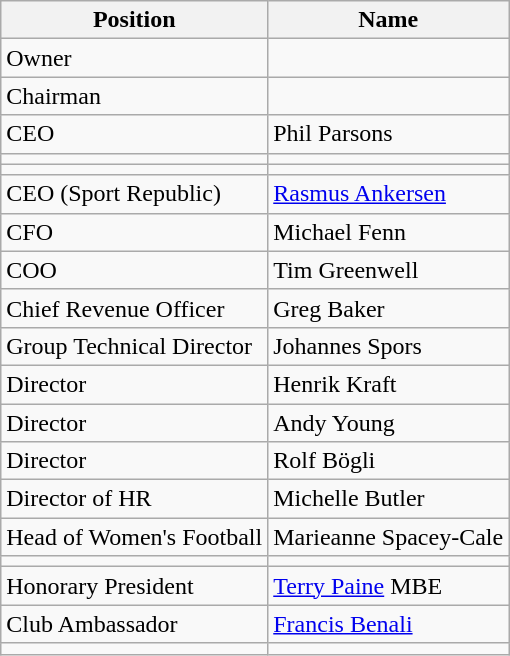<table class="wikitable">
<tr>
<th>Position</th>
<th>Name</th>
</tr>
<tr>
<td>Owner</td>
<td> <br></td>
</tr>
<tr>
<td>Chairman</td>
<td></td>
</tr>
<tr>
<td>CEO</td>
<td>Phil Parsons</td>
</tr>
<tr>
<td></td>
<td></td>
</tr>
<tr>
<td></td>
<td></td>
</tr>
<tr>
<td>CEO (Sport Republic)</td>
<td><a href='#'>Rasmus Ankersen</a></td>
</tr>
<tr>
<td>CFO</td>
<td>Michael Fenn</td>
</tr>
<tr>
<td>COO</td>
<td>Tim Greenwell</td>
</tr>
<tr>
<td>Chief Revenue Officer</td>
<td>Greg Baker</td>
</tr>
<tr>
<td>Group Technical Director</td>
<td>Johannes Spors</td>
</tr>
<tr>
<td>Director</td>
<td>Henrik Kraft</td>
</tr>
<tr>
<td>Director</td>
<td>Andy Young</td>
</tr>
<tr>
<td>Director</td>
<td>Rolf Bögli</td>
</tr>
<tr>
<td>Director of HR</td>
<td>Michelle Butler</td>
</tr>
<tr>
<td>Head of Women's Football</td>
<td>Marieanne Spacey-Cale</td>
</tr>
<tr>
<td></td>
<td></td>
</tr>
<tr>
<td>Honorary President</td>
<td><a href='#'>Terry Paine</a> MBE</td>
</tr>
<tr>
<td>Club Ambassador</td>
<td><a href='#'>Francis Benali</a></td>
</tr>
<tr>
<td></td>
<td></td>
</tr>
</table>
